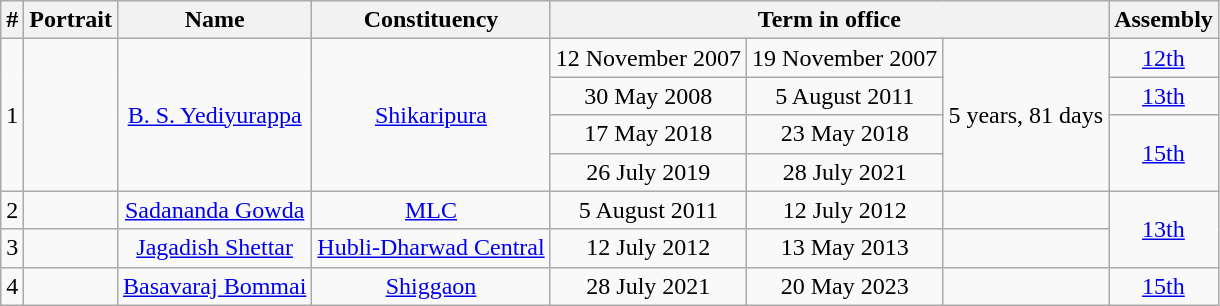<table class="wikitable plainrowheaders" style="text-align:center">
<tr align=center>
<th>#</th>
<th>Portrait</th>
<th>Name</th>
<th>Constituency</th>
<th colspan="3">Term in office</th>
<th>Assembly</th>
</tr>
<tr align="center">
<td rowspan="4">1</td>
<td rowspan="4"></td>
<td rowspan="4"><a href='#'>B. S. Yediyurappa</a></td>
<td rowspan="4"><a href='#'>Shikaripura</a></td>
<td>12 November 2007</td>
<td>19 November 2007</td>
<td rowspan="4">5 years, 81 days</td>
<td><a href='#'>12th</a></td>
</tr>
<tr align="center">
<td>30 May 2008</td>
<td>5 August 2011</td>
<td><a href='#'>13th</a></td>
</tr>
<tr align="center">
<td>17 May 2018</td>
<td>23 May 2018</td>
<td rowspan="2"><a href='#'>15th</a></td>
</tr>
<tr align="center">
<td>26 July 2019</td>
<td>28 July 2021</td>
</tr>
<tr align="center">
<td>2</td>
<td></td>
<td><a href='#'>Sadananda Gowda</a></td>
<td><a href='#'>MLC</a></td>
<td>5 August 2011</td>
<td>12 July 2012</td>
<td></td>
<td rowspan="2"><a href='#'>13th</a></td>
</tr>
<tr align="center">
<td>3</td>
<td></td>
<td><a href='#'>Jagadish Shettar</a></td>
<td><a href='#'>Hubli-Dharwad Central</a></td>
<td>12 July 2012</td>
<td>13 May 2013</td>
<td></td>
</tr>
<tr align="center">
<td>4</td>
<td></td>
<td><a href='#'>Basavaraj Bommai</a></td>
<td><a href='#'>Shiggaon</a></td>
<td>28 July 2021</td>
<td>20 May 2023</td>
<td></td>
<td><a href='#'>15th</a></td>
</tr>
</table>
